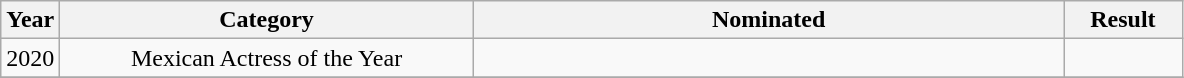<table class="wikitable" style="table-layout: fixed;">
<tr>
<th width="5%">Year</th>
<th width="35%">Category</th>
<th width="50%">Nominated</th>
<th width="10%">Result</th>
</tr>
<tr style="text-align: center; top">
<td>2020</td>
<td>Mexican Actress of the Year</td>
<td></td>
<td></td>
</tr>
<tr>
</tr>
</table>
